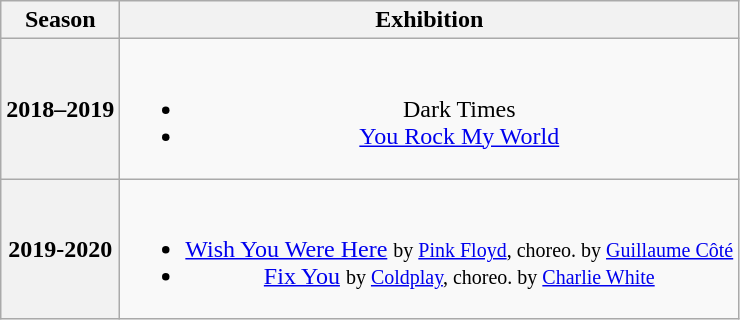<table class="wikitable" style="text-align:center">
<tr>
<th>Season</th>
<th>Exhibition</th>
</tr>
<tr>
<th>2018–2019</th>
<td><br><ul><li>Dark Times </li><li><a href='#'>You Rock My World</a> </li></ul></td>
</tr>
<tr>
<th>2019-2020</th>
<td><br><ul><li><a href='#'>Wish You Were Here</a> <small>by <a href='#'>Pink Floyd</a>, choreo. by <a href='#'>Guillaume Côté</a></small></li><li><a href='#'>Fix You</a> <small>by <a href='#'>Coldplay</a>, choreo. by <a href='#'>Charlie White</a></small></li></ul></td>
</tr>
</table>
